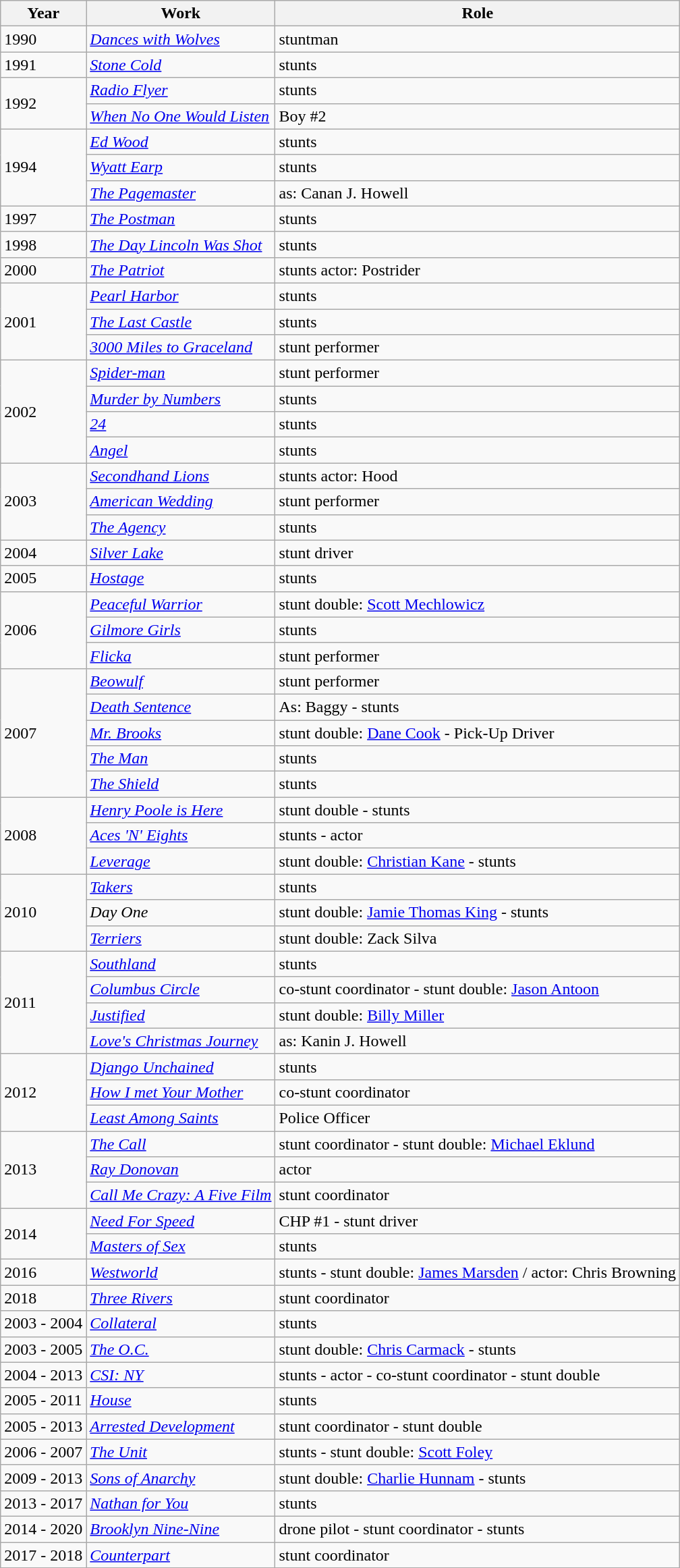<table class="wikitable">
<tr>
<th>Year</th>
<th>Work</th>
<th>Role</th>
</tr>
<tr>
<td>1990</td>
<td><em><a href='#'>Dances with Wolves</a></em></td>
<td>stuntman</td>
</tr>
<tr>
<td>1991</td>
<td><a href='#'><em>Stone Cold</em></a></td>
<td>stunts</td>
</tr>
<tr>
<td rowspan="2">1992</td>
<td><em><a href='#'>Radio Flyer</a></em></td>
<td>stunts</td>
</tr>
<tr>
<td><em><a href='#'>When No One Would Listen</a></em></td>
<td>Boy #2</td>
</tr>
<tr>
<td rowspan="3">1994</td>
<td><em><a href='#'>Ed Wood</a></em></td>
<td>stunts</td>
</tr>
<tr>
<td><em><a href='#'>Wyatt Earp</a></em></td>
<td>stunts</td>
</tr>
<tr>
<td><em><a href='#'>The Pagemaster</a></em></td>
<td>as: Canan J. Howell</td>
</tr>
<tr>
<td>1997</td>
<td><em><a href='#'>The Postman</a></em></td>
<td>stunts</td>
</tr>
<tr>
<td>1998</td>
<td><em><a href='#'>The Day Lincoln Was Shot</a></em></td>
<td>stunts</td>
</tr>
<tr>
<td>2000</td>
<td><em><a href='#'>The Patriot</a></em></td>
<td>stunts actor: Postrider</td>
</tr>
<tr>
<td rowspan="3">2001</td>
<td><em><a href='#'>Pearl Harbor</a></em></td>
<td>stunts</td>
</tr>
<tr>
<td><em><a href='#'>The Last Castle</a></em></td>
<td>stunts</td>
</tr>
<tr>
<td><em><a href='#'>3000 Miles to Graceland</a></em></td>
<td>stunt performer</td>
</tr>
<tr>
<td rowspan="4">2002</td>
<td><em><a href='#'>Spider-man</a></em></td>
<td>stunt performer</td>
</tr>
<tr>
<td><em><a href='#'>Murder by Numbers</a></em></td>
<td>stunts</td>
</tr>
<tr>
<td><em><a href='#'>24</a></em></td>
<td>stunts</td>
</tr>
<tr>
<td><a href='#'><em>Angel</em></a></td>
<td>stunts</td>
</tr>
<tr>
<td rowspan="3">2003</td>
<td><em><a href='#'>Secondhand Lions</a></em></td>
<td>stunts actor: Hood</td>
</tr>
<tr>
<td><em><a href='#'>American Wedding</a></em></td>
<td>stunt performer</td>
</tr>
<tr>
<td><a href='#'><em>The Agency</em></a></td>
<td>stunts</td>
</tr>
<tr>
<td>2004</td>
<td><em><a href='#'>Silver Lake</a></em></td>
<td>stunt driver</td>
</tr>
<tr>
<td>2005</td>
<td><em><a href='#'>Hostage</a></em></td>
<td>stunts</td>
</tr>
<tr>
<td rowspan="3">2006</td>
<td><em><a href='#'>Peaceful Warrior</a></em></td>
<td>stunt double: <a href='#'>Scott Mechlowicz</a></td>
</tr>
<tr>
<td><em><a href='#'>Gilmore Girls</a></em></td>
<td>stunts</td>
</tr>
<tr>
<td><em><a href='#'>Flicka</a></em></td>
<td>stunt performer</td>
</tr>
<tr>
<td rowspan="5">2007</td>
<td><em><a href='#'>Beowulf</a></em></td>
<td>stunt performer</td>
</tr>
<tr>
<td><em><a href='#'>Death Sentence</a></em></td>
<td>As: Baggy - stunts</td>
</tr>
<tr>
<td><em><a href='#'>Mr. Brooks</a></em></td>
<td>stunt double: <a href='#'>Dane Cook</a> - Pick-Up Driver</td>
</tr>
<tr>
<td><em><a href='#'>The Man</a></em></td>
<td>stunts</td>
</tr>
<tr>
<td><em><a href='#'>The Shield</a></em></td>
<td>stunts</td>
</tr>
<tr>
<td rowspan="3">2008</td>
<td><em><a href='#'>Henry Poole is Here</a></em></td>
<td>stunt double - stunts</td>
</tr>
<tr>
<td><em><a href='#'>Aces 'N' Eights</a></em></td>
<td>stunts - actor</td>
</tr>
<tr>
<td><a href='#'><em>Leverage</em></a></td>
<td>stunt double: <a href='#'>Christian Kane</a> - stunts</td>
</tr>
<tr>
<td rowspan="3">2010</td>
<td><em><a href='#'>Takers</a></em></td>
<td>stunts</td>
</tr>
<tr>
<td><em>Day One</em></td>
<td>stunt double: <a href='#'>Jamie Thomas King</a> - stunts</td>
</tr>
<tr>
<td><em><a href='#'>Terriers</a></em></td>
<td>stunt double: Zack Silva</td>
</tr>
<tr>
<td rowspan="4">2011</td>
<td><em><a href='#'>Southland</a></em></td>
<td>stunts</td>
</tr>
<tr>
<td><a href='#'><em>Columbus Circle</em></a></td>
<td>co-stunt coordinator - stunt double: <a href='#'>Jason Antoon</a></td>
</tr>
<tr>
<td><em><a href='#'>Justified</a></em></td>
<td>stunt double: <a href='#'>Billy Miller</a></td>
</tr>
<tr>
<td><em><a href='#'>Love's Christmas Journey</a></em></td>
<td>as: Kanin J. Howell</td>
</tr>
<tr>
<td rowspan="3">2012</td>
<td><em><a href='#'>Django Unchained</a></em></td>
<td>stunts</td>
</tr>
<tr>
<td><em><a href='#'>How I met Your Mother</a></em></td>
<td>co-stunt coordinator</td>
</tr>
<tr>
<td><em><a href='#'>Least Among Saints</a></em></td>
<td>Police Officer</td>
</tr>
<tr>
<td rowspan="3">2013</td>
<td><em><a href='#'>The Call</a></em></td>
<td>stunt coordinator - stunt double: <a href='#'>Michael Eklund</a></td>
</tr>
<tr>
<td><em><a href='#'>Ray Donovan</a></em></td>
<td>actor</td>
</tr>
<tr>
<td><em><a href='#'>Call Me Crazy: A Five Film</a></em></td>
<td>stunt coordinator</td>
</tr>
<tr>
<td rowspan="2">2014</td>
<td><em><a href='#'>Need For Speed</a></em></td>
<td>CHP #1 - stunt driver</td>
</tr>
<tr>
<td><em><a href='#'>Masters of Sex</a></em></td>
<td>stunts</td>
</tr>
<tr>
<td>2016</td>
<td><em><a href='#'>Westworld</a></em></td>
<td>stunts - stunt double: <a href='#'>James Marsden</a> / actor: Chris Browning</td>
</tr>
<tr>
<td>2018</td>
<td><em><a href='#'>Three Rivers</a></em></td>
<td>stunt coordinator</td>
</tr>
<tr>
<td>2003 - 2004</td>
<td><em><a href='#'>Collateral</a></em></td>
<td>stunts</td>
</tr>
<tr>
<td>2003 - 2005</td>
<td><em><a href='#'>The O.C.</a></em></td>
<td>stunt double: <a href='#'>Chris Carmack</a> - stunts</td>
</tr>
<tr>
<td>2004 - 2013</td>
<td><em><a href='#'>CSI: NY</a></em></td>
<td>stunts - actor - co-stunt coordinator - stunt double</td>
</tr>
<tr>
<td>2005 - 2011</td>
<td><em><a href='#'>House</a></em></td>
<td>stunts</td>
</tr>
<tr>
<td>2005 - 2013</td>
<td><em><a href='#'>Arrested Development</a></em></td>
<td>stunt coordinator - stunt double</td>
</tr>
<tr>
<td>2006 - 2007</td>
<td><em><a href='#'>The Unit</a></em></td>
<td>stunts - stunt double: <a href='#'>Scott Foley</a></td>
</tr>
<tr>
<td>2009 - 2013</td>
<td><em><a href='#'>Sons of Anarchy</a></em></td>
<td>stunt double: <a href='#'>Charlie Hunnam</a> - stunts</td>
</tr>
<tr>
<td>2013 - 2017</td>
<td><em><a href='#'>Nathan for You</a></em></td>
<td>stunts</td>
</tr>
<tr>
<td>2014 - 2020</td>
<td><em><a href='#'>Brooklyn Nine-Nine</a></em></td>
<td>drone pilot - stunt coordinator - stunts</td>
</tr>
<tr>
<td>2017 - 2018</td>
<td><em><a href='#'>Counterpart</a></em></td>
<td>stunt coordinator</td>
</tr>
</table>
